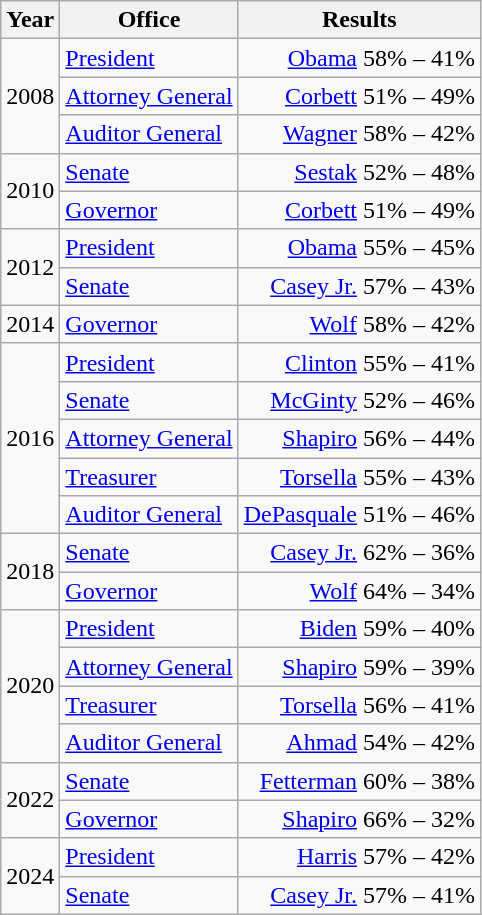<table class=wikitable>
<tr>
<th>Year</th>
<th>Office</th>
<th>Results</th>
</tr>
<tr>
<td rowspan=3>2008</td>
<td><a href='#'>President</a></td>
<td align="right" ><a href='#'>Obama</a> 58% – 41%</td>
</tr>
<tr>
<td><a href='#'>Attorney General</a></td>
<td align="right" ><a href='#'>Corbett</a> 51% – 49%</td>
</tr>
<tr>
<td><a href='#'>Auditor General</a></td>
<td align="right" ><a href='#'>Wagner</a> 58% – 42%</td>
</tr>
<tr>
<td rowspan=2>2010</td>
<td><a href='#'>Senate</a></td>
<td align="right" ><a href='#'>Sestak</a> 52% – 48%</td>
</tr>
<tr>
<td><a href='#'>Governor</a></td>
<td align="right" ><a href='#'>Corbett</a> 51% – 49%</td>
</tr>
<tr>
<td rowspan=2>2012</td>
<td><a href='#'>President</a></td>
<td align="right" ><a href='#'>Obama</a> 55% – 45%</td>
</tr>
<tr>
<td><a href='#'>Senate</a></td>
<td align="right" ><a href='#'>Casey Jr.</a> 57% – 43%</td>
</tr>
<tr>
<td>2014</td>
<td><a href='#'>Governor</a></td>
<td align="right" ><a href='#'>Wolf</a> 58% – 42%</td>
</tr>
<tr>
<td rowspan=5>2016</td>
<td><a href='#'>President</a></td>
<td align="right" ><a href='#'>Clinton</a> 55% – 41%</td>
</tr>
<tr>
<td><a href='#'>Senate</a></td>
<td align="right" ><a href='#'>McGinty</a> 52% – 46%</td>
</tr>
<tr>
<td><a href='#'>Attorney General</a></td>
<td align="right" ><a href='#'>Shapiro</a> 56% – 44%</td>
</tr>
<tr>
<td><a href='#'>Treasurer</a></td>
<td align="right" ><a href='#'>Torsella</a> 55% – 43%</td>
</tr>
<tr>
<td><a href='#'>Auditor General</a></td>
<td align="right" ><a href='#'>DePasquale</a> 51% – 46%</td>
</tr>
<tr>
<td rowspan=2>2018</td>
<td><a href='#'>Senate</a></td>
<td align="right" ><a href='#'>Casey Jr.</a> 62% – 36%</td>
</tr>
<tr>
<td><a href='#'>Governor</a></td>
<td align="right" ><a href='#'>Wolf</a> 64% – 34%</td>
</tr>
<tr>
<td rowspan=4>2020</td>
<td><a href='#'>President</a></td>
<td align="right" ><a href='#'>Biden</a> 59% – 40%</td>
</tr>
<tr>
<td><a href='#'>Attorney General</a></td>
<td align="right" ><a href='#'>Shapiro</a> 59% – 39%</td>
</tr>
<tr>
<td><a href='#'>Treasurer</a></td>
<td align="right" ><a href='#'>Torsella</a> 56% – 41%</td>
</tr>
<tr>
<td><a href='#'>Auditor General</a></td>
<td align="right" ><a href='#'>Ahmad</a> 54% – 42%</td>
</tr>
<tr>
<td rowspan=2>2022</td>
<td><a href='#'>Senate</a></td>
<td align="right" ><a href='#'>Fetterman</a> 60% – 38%</td>
</tr>
<tr>
<td><a href='#'>Governor</a></td>
<td align="right" ><a href='#'>Shapiro</a> 66% – 32%</td>
</tr>
<tr>
<td rowspan=2>2024</td>
<td><a href='#'>President</a></td>
<td align="right" ><a href='#'>Harris</a> 57% – 42%</td>
</tr>
<tr>
<td><a href='#'>Senate</a></td>
<td align="right" ><a href='#'>Casey Jr.</a> 57% – 41%</td>
</tr>
</table>
